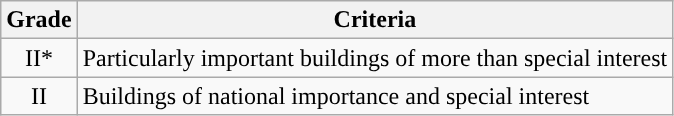<table class="wikitable">
<tr>
<th>Grade</th>
<th>Criteria</th>
</tr>
<tr>
<td align="center" >II*</td>
<td>Particularly important buildings of more than special interest</td>
</tr>
<tr>
<td align="center" >II</td>
<td>Buildings of national importance and special interest</td>
</tr>
</table>
